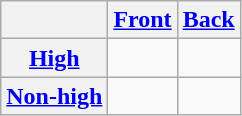<table class="wikitable">
<tr>
<th></th>
<th><a href='#'>Front</a></th>
<th><a href='#'>Back</a></th>
</tr>
<tr>
<th><strong><a href='#'>High</a></strong></th>
<td></td>
<td></td>
</tr>
<tr>
<th><strong><a href='#'>Non-high</a></strong></th>
<td></td>
<td></td>
</tr>
</table>
